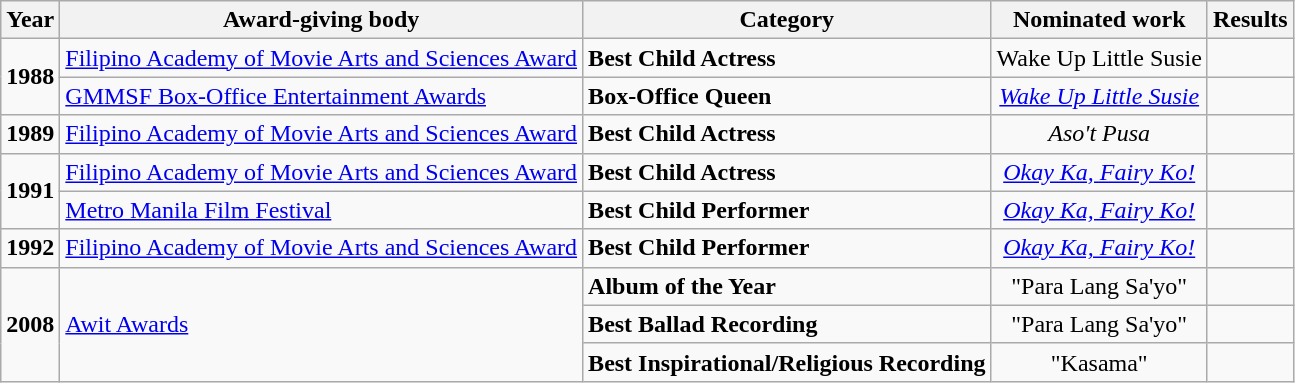<table class="wikitable">
<tr>
<th>Year</th>
<th>Award-giving body</th>
<th>Category</th>
<th>Nominated work</th>
<th>Results</th>
</tr>
<tr>
<td rowspan=2><strong>1988</strong></td>
<td><a href='#'>Filipino Academy of Movie Arts and Sciences Award</a></td>
<td><strong>Best Child Actress</strong></td>
<td align=center>Wake Up Little Susie</td>
<td></td>
</tr>
<tr>
<td><a href='#'>GMMSF Box-Office Entertainment Awards</a></td>
<td><strong>Box-Office Queen</strong></td>
<td align=center><em><a href='#'>Wake Up Little Susie</a></em></td>
<td></td>
</tr>
<tr>
<td><strong>1989</strong></td>
<td><a href='#'>Filipino Academy of Movie Arts and Sciences Award</a></td>
<td><strong>Best Child Actress</strong></td>
<td align=center><em>Aso't Pusa</em></td>
<td></td>
</tr>
<tr>
<td rowspan=2><strong>1991</strong></td>
<td><a href='#'>Filipino Academy of Movie Arts and Sciences Award</a></td>
<td><strong>Best Child Actress</strong></td>
<td align=center><em><a href='#'>Okay Ka, Fairy Ko!</a></em></td>
<td></td>
</tr>
<tr>
<td><a href='#'>Metro Manila Film Festival</a></td>
<td><strong>Best Child Performer</strong></td>
<td align=center><em><a href='#'>Okay Ka, Fairy Ko!</a></em></td>
<td></td>
</tr>
<tr>
<td><strong>1992</strong></td>
<td><a href='#'>Filipino Academy of Movie Arts and Sciences Award</a></td>
<td><strong>Best Child Performer</strong></td>
<td align=center><em><a href='#'>Okay Ka, Fairy Ko!</a></em></td>
<td></td>
</tr>
<tr>
<td rowspan=3><strong>2008</strong></td>
<td rowspan=3><a href='#'>Awit Awards</a></td>
<td><strong>Album of the Year</strong></td>
<td align=center>"Para Lang Sa'yo"</td>
<td></td>
</tr>
<tr>
<td><strong>Best Ballad Recording</strong></td>
<td align=center>"Para Lang Sa'yo"</td>
<td></td>
</tr>
<tr>
<td><strong>Best Inspirational/Religious Recording</strong></td>
<td align=center>"Kasama"</td>
<td></td>
</tr>
</table>
